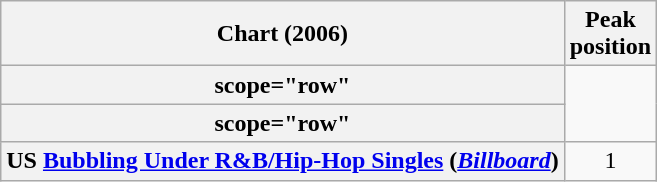<table class="wikitable sortable plainrowheaders" style="text-align:center;">
<tr>
<th>Chart (2006)</th>
<th>Peak<br>position</th>
</tr>
<tr>
<th>scope="row" </th>
</tr>
<tr>
<th>scope="row" </th>
</tr>
<tr>
<th scope="row">US <a href='#'>Bubbling Under R&B/Hip-Hop Singles</a> (<em><a href='#'>Billboard</a></em>)</th>
<td>1</td>
</tr>
</table>
